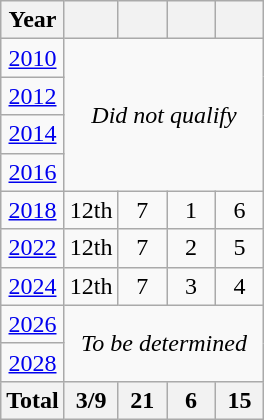<table class="wikitable" style="text-align:center">
<tr>
<th>Year</th>
<th></th>
<th width=25></th>
<th width=25></th>
<th width=25></th>
</tr>
<tr>
<td> <a href='#'>2010</a></td>
<td colspan=4 rowspan=4><em>Did not qualify</em></td>
</tr>
<tr>
<td> <a href='#'>2012</a></td>
</tr>
<tr>
<td> <a href='#'>2014</a></td>
</tr>
<tr>
<td> <a href='#'>2016</a></td>
</tr>
<tr>
<td> <a href='#'>2018</a></td>
<td>12th</td>
<td>7</td>
<td>1</td>
<td>6</td>
</tr>
<tr>
<td> <a href='#'>2022</a></td>
<td>12th</td>
<td>7</td>
<td>2</td>
<td>5</td>
</tr>
<tr>
<td> <a href='#'>2024</a></td>
<td>12th</td>
<td>7</td>
<td>3</td>
<td>4</td>
</tr>
<tr>
<td> <a href='#'>2026</a></td>
<td colspan=4 rowspan=2><em>To be determined</em></td>
</tr>
<tr>
<td> <a href='#'>2028</a></td>
</tr>
<tr>
<th>Total</th>
<th>3/9</th>
<th>21</th>
<th>6</th>
<th>15</th>
</tr>
</table>
